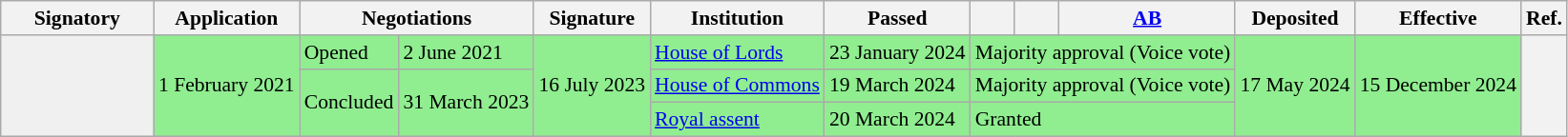<table class="wikitable" style="font-size:90%; white-space:nowrap">
<tr>
<th style="width:100px">Signatory</th>
<th>Application</th>
<th colspan="2">Negotiations</th>
<th>Signature</th>
<th>Institution</th>
<th>Passed</th>
<th></th>
<th></th>
<th><a href='#'>AB</a></th>
<th>Deposited</th>
<th>Effective</th>
<th>Ref.</th>
</tr>
<tr>
<td rowspan="3" style="background:#F0F0F0"><strong></strong></td>
<td rowspan="3" style="background:lightgreen">1 February 2021</td>
<td style="background:lightgreen">Opened</td>
<td style="background:lightgreen">2 June 2021</td>
<td rowspan="3" style="background:lightgreen">16 July 2023</td>
<td style="background:lightgreen"><a href='#'>House of Lords</a></td>
<td style="text-align:center; background:lightgreen">23 January 2024</td>
<td colspan="3" style="text-align:center; background:lightgreen">Majority approval (Voice vote)</td>
<td rowspan="3" style="text-align:center;background:lightgreen">17 May 2024</td>
<td rowspan="3" style="background:lightgreen" ;>15 December 2024</td>
<th rowspan="3"><br></th>
</tr>
<tr>
<td rowspan="2" style="background:lightgreen">Concluded</td>
<td rowspan="2" style="background:lightgreen">31 March 2023</td>
<td style="background:lightgreen"><a href='#'>House of Commons</a></td>
<td style="background:lightgreen">19 March 2024</td>
<td colspan="3" style="background:lightgreen">Majority approval (Voice vote)</td>
</tr>
<tr>
<td style="background:lightgreen"><a href='#'>Royal assent</a></td>
<td style="background:lightgreen">20 March 2024</td>
<td colspan="3" style="background:lightgreen">Granted</td>
</tr>
</table>
